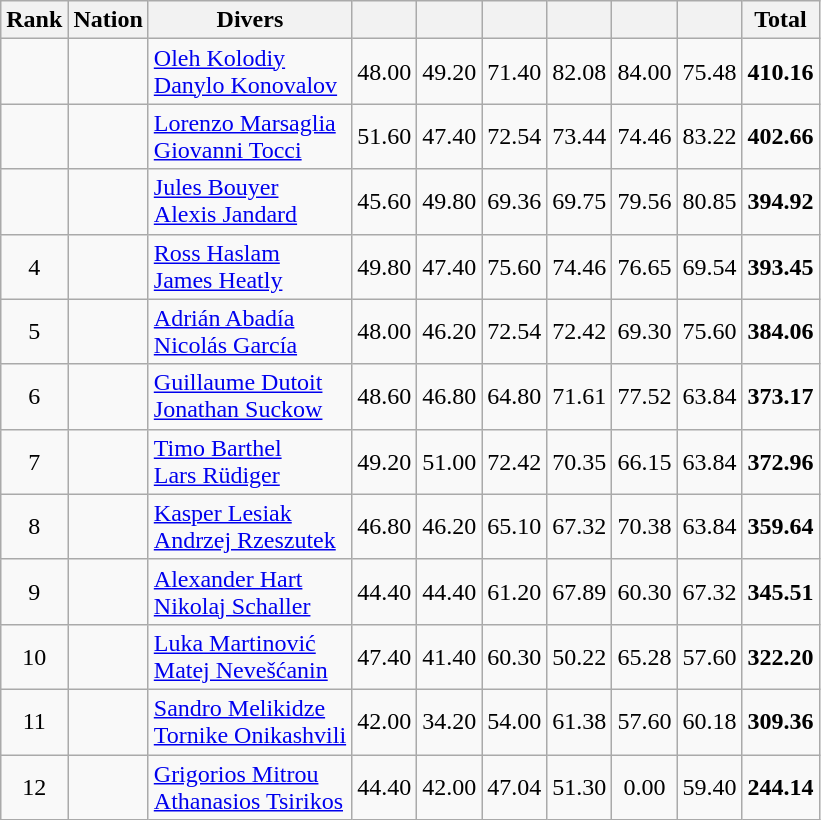<table class="wikitable sortable" style="text-align:center">
<tr>
<th>Rank</th>
<th>Nation</th>
<th>Divers</th>
<th></th>
<th></th>
<th></th>
<th></th>
<th></th>
<th></th>
<th>Total</th>
</tr>
<tr>
<td></td>
<td align=left></td>
<td align=left><a href='#'>Oleh Kolodiy</a><br><a href='#'>Danylo Konovalov</a></td>
<td>48.00</td>
<td>49.20</td>
<td>71.40</td>
<td>82.08</td>
<td>84.00</td>
<td>75.48</td>
<td><strong>410.16</strong></td>
</tr>
<tr>
<td></td>
<td align=left></td>
<td align=left><a href='#'>Lorenzo Marsaglia</a><br><a href='#'>Giovanni Tocci</a></td>
<td>51.60</td>
<td>47.40</td>
<td>72.54</td>
<td>73.44</td>
<td>74.46</td>
<td>83.22</td>
<td><strong>402.66</strong></td>
</tr>
<tr>
<td></td>
<td align=left></td>
<td align=left><a href='#'>Jules Bouyer</a><br><a href='#'>Alexis Jandard</a></td>
<td>45.60</td>
<td>49.80</td>
<td>69.36</td>
<td>69.75</td>
<td>79.56</td>
<td>80.85</td>
<td><strong>394.92</strong></td>
</tr>
<tr>
<td>4</td>
<td align=left></td>
<td align=left><a href='#'>Ross Haslam</a><br><a href='#'>James Heatly</a></td>
<td>49.80</td>
<td>47.40</td>
<td>75.60</td>
<td>74.46</td>
<td>76.65</td>
<td>69.54</td>
<td><strong>393.45</strong></td>
</tr>
<tr>
<td>5</td>
<td align=left></td>
<td align=left><a href='#'>Adrián Abadía</a><br><a href='#'>Nicolás García</a></td>
<td>48.00</td>
<td>46.20</td>
<td>72.54</td>
<td>72.42</td>
<td>69.30</td>
<td>75.60</td>
<td><strong>384.06</strong></td>
</tr>
<tr>
<td>6</td>
<td align=left></td>
<td align=left><a href='#'>Guillaume Dutoit</a><br><a href='#'>Jonathan Suckow</a></td>
<td>48.60</td>
<td>46.80</td>
<td>64.80</td>
<td>71.61</td>
<td>77.52</td>
<td>63.84</td>
<td><strong>373.17</strong></td>
</tr>
<tr>
<td>7</td>
<td align=left></td>
<td align=left><a href='#'>Timo Barthel</a><br><a href='#'>Lars Rüdiger</a></td>
<td>49.20</td>
<td>51.00</td>
<td>72.42</td>
<td>70.35</td>
<td>66.15</td>
<td>63.84</td>
<td><strong>372.96</strong></td>
</tr>
<tr>
<td>8</td>
<td align=left></td>
<td align=left><a href='#'>Kasper Lesiak</a><br><a href='#'>Andrzej Rzeszutek</a></td>
<td>46.80</td>
<td>46.20</td>
<td>65.10</td>
<td>67.32</td>
<td>70.38</td>
<td>63.84</td>
<td><strong>359.64</strong></td>
</tr>
<tr>
<td>9</td>
<td align=left></td>
<td align=left><a href='#'>Alexander Hart</a><br><a href='#'>Nikolaj Schaller</a></td>
<td>44.40</td>
<td>44.40</td>
<td>61.20</td>
<td>67.89</td>
<td>60.30</td>
<td>67.32</td>
<td><strong>345.51</strong></td>
</tr>
<tr>
<td>10</td>
<td align=left></td>
<td align=left><a href='#'>Luka Martinović</a><br><a href='#'>Matej Nevešćanin</a></td>
<td>47.40</td>
<td>41.40</td>
<td>60.30</td>
<td>50.22</td>
<td>65.28</td>
<td>57.60</td>
<td><strong>322.20</strong></td>
</tr>
<tr>
<td>11</td>
<td align=left></td>
<td align=left><a href='#'>Sandro Melikidze</a><br><a href='#'>Tornike Onikashvili</a></td>
<td>42.00</td>
<td>34.20</td>
<td>54.00</td>
<td>61.38</td>
<td>57.60</td>
<td>60.18</td>
<td><strong>309.36</strong></td>
</tr>
<tr>
<td>12</td>
<td align=left></td>
<td align=left><a href='#'>Grigorios Mitrou</a><br><a href='#'>Athanasios Tsirikos</a></td>
<td>44.40</td>
<td>42.00</td>
<td>47.04</td>
<td>51.30</td>
<td>0.00</td>
<td>59.40</td>
<td><strong>244.14</strong></td>
</tr>
</table>
